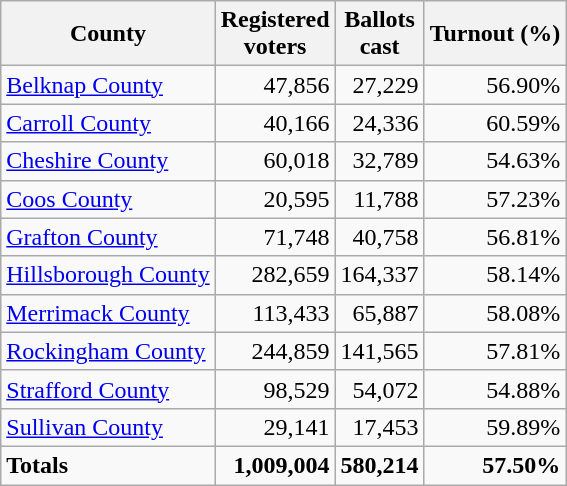<table class="wikitable">
<tr>
<th>County</th>
<th>Registered<br>voters</th>
<th>Ballots<br>cast</th>
<th>Turnout (%)</th>
</tr>
<tr>
<td><a href='#'>Belknap County</a></td>
<td align="right">47,856</td>
<td align="right">27,229</td>
<td align="right">56.90%</td>
</tr>
<tr>
<td><a href='#'>Carroll County</a></td>
<td align="right">40,166</td>
<td align="right">24,336</td>
<td align="right">60.59%</td>
</tr>
<tr>
<td><a href='#'>Cheshire County</a></td>
<td align="right">60,018</td>
<td align="right">32,789</td>
<td align="right">54.63%</td>
</tr>
<tr>
<td><a href='#'>Coos County</a></td>
<td align="right">20,595</td>
<td align="right">11,788</td>
<td align="right">57.23%</td>
</tr>
<tr>
<td><a href='#'>Grafton County</a></td>
<td align="right">71,748</td>
<td align="right">40,758</td>
<td align="right">56.81%</td>
</tr>
<tr>
<td><a href='#'>Hillsborough County</a></td>
<td align="right">282,659</td>
<td align="right">164,337</td>
<td align="right">58.14%</td>
</tr>
<tr>
<td><a href='#'>Merrimack County</a></td>
<td align="right">113,433</td>
<td align="right">65,887</td>
<td align="right">58.08%</td>
</tr>
<tr>
<td><a href='#'>Rockingham County</a></td>
<td align="right">244,859</td>
<td align="right">141,565</td>
<td align="right">57.81%</td>
</tr>
<tr>
<td><a href='#'>Strafford County</a></td>
<td align="right">98,529</td>
<td align="right">54,072</td>
<td align="right">54.88%</td>
</tr>
<tr>
<td><a href='#'>Sullivan County</a></td>
<td align="right">29,141</td>
<td align="right">17,453</td>
<td align="right">59.89%</td>
</tr>
<tr>
<td><strong>Totals</strong></td>
<td align="right"><strong>1,009,004</strong></td>
<td align="right"><strong>580,214</strong></td>
<td align="right"><strong>57.50%</strong></td>
</tr>
</table>
